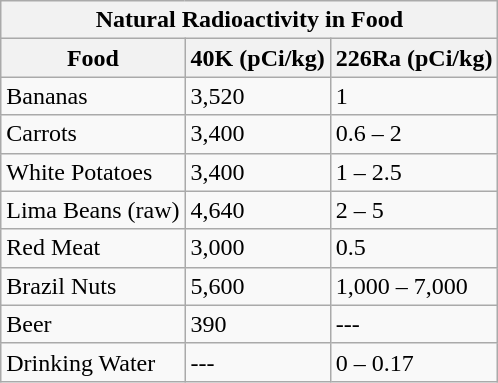<table class="wikitable">
<tr>
<th colspan="3">Natural Radioactivity in Food</th>
</tr>
<tr>
<th>Food</th>
<th>40K (pCi/kg)</th>
<th>226Ra (pCi/kg)</th>
</tr>
<tr>
<td>Bananas</td>
<td>3,520</td>
<td>1</td>
</tr>
<tr>
<td>Carrots</td>
<td>3,400</td>
<td>0.6 – 2</td>
</tr>
<tr>
<td>White Potatoes</td>
<td>3,400</td>
<td>1 – 2.5</td>
</tr>
<tr>
<td>Lima Beans (raw)</td>
<td>4,640</td>
<td>2 – 5</td>
</tr>
<tr>
<td>Red Meat</td>
<td>3,000</td>
<td>0.5</td>
</tr>
<tr>
<td>Brazil Nuts</td>
<td>5,600</td>
<td>1,000 – 7,000</td>
</tr>
<tr>
<td>Beer</td>
<td>390</td>
<td>---</td>
</tr>
<tr>
<td>Drinking Water</td>
<td>---</td>
<td>0 – 0.17</td>
</tr>
</table>
